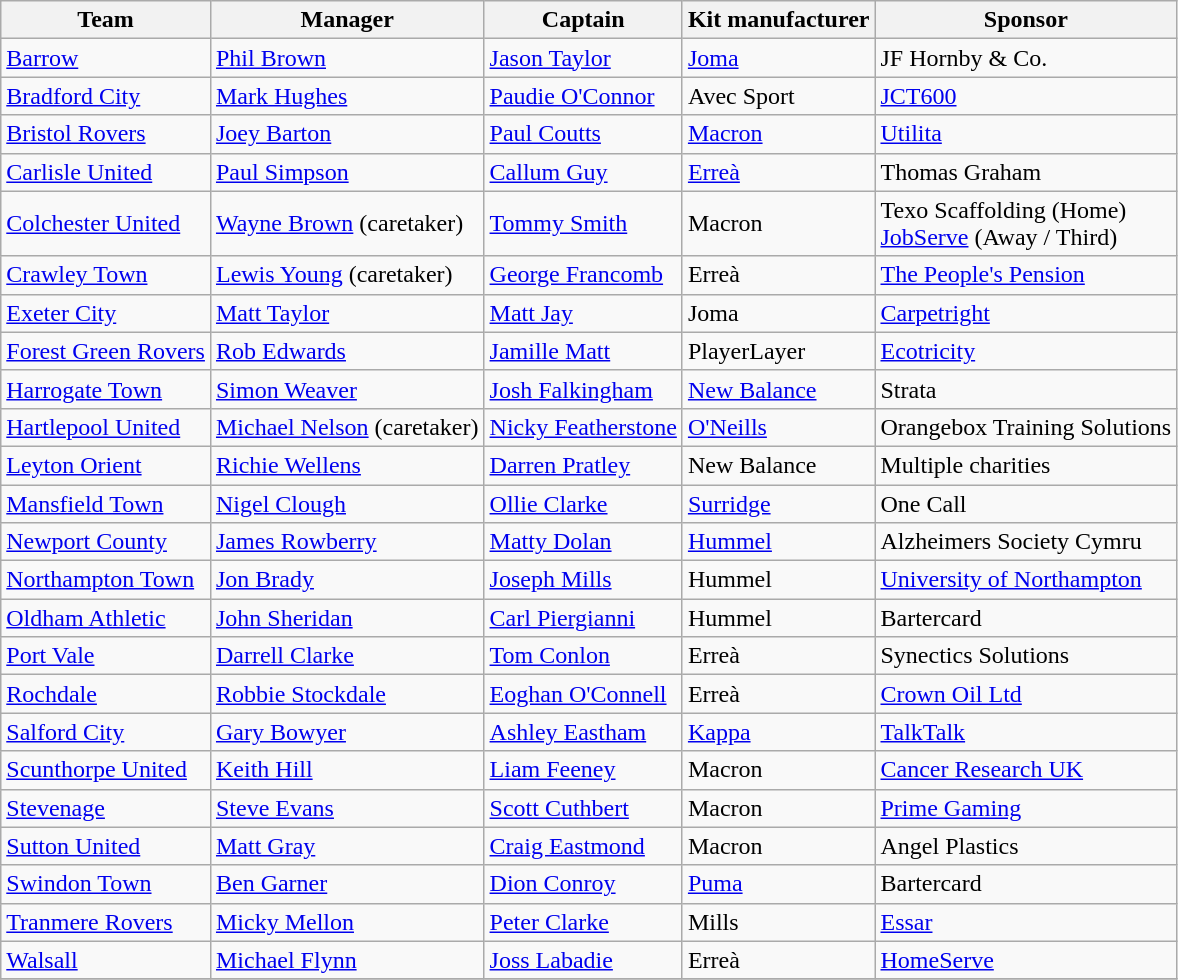<table class="wikitable sortable" style="text-align: left;">
<tr>
<th>Team</th>
<th>Manager</th>
<th>Captain</th>
<th>Kit manufacturer</th>
<th>Sponsor</th>
</tr>
<tr>
<td><a href='#'>Barrow</a></td>
<td> <a href='#'>Phil Brown</a></td>
<td> <a href='#'>Jason Taylor</a></td>
<td> <a href='#'>Joma</a></td>
<td>JF Hornby & Co.</td>
</tr>
<tr>
<td><a href='#'>Bradford City</a></td>
<td> <a href='#'>Mark Hughes</a></td>
<td> <a href='#'>Paudie O'Connor</a></td>
<td> Avec Sport</td>
<td><a href='#'>JCT600</a></td>
</tr>
<tr>
<td><a href='#'>Bristol Rovers</a></td>
<td> <a href='#'>Joey Barton</a></td>
<td> <a href='#'>Paul Coutts</a></td>
<td> <a href='#'>Macron</a></td>
<td><a href='#'>Utilita</a></td>
</tr>
<tr>
<td><a href='#'>Carlisle United</a></td>
<td> <a href='#'>Paul Simpson</a></td>
<td> <a href='#'>Callum Guy</a></td>
<td> <a href='#'>Erreà</a></td>
<td>Thomas Graham</td>
</tr>
<tr>
<td><a href='#'>Colchester United</a></td>
<td> <a href='#'>Wayne Brown</a> (caretaker)</td>
<td> <a href='#'>Tommy Smith</a></td>
<td> Macron</td>
<td>Texo Scaffolding (Home)<br><a href='#'>JobServe</a> (Away / Third)</td>
</tr>
<tr>
<td><a href='#'>Crawley Town</a></td>
<td> <a href='#'>Lewis Young</a> (caretaker)</td>
<td> <a href='#'>George Francomb</a></td>
<td> Erreà</td>
<td><a href='#'>The People's Pension</a></td>
</tr>
<tr>
<td><a href='#'>Exeter City</a></td>
<td> <a href='#'>Matt Taylor</a></td>
<td> <a href='#'>Matt Jay</a></td>
<td> Joma</td>
<td><a href='#'>Carpetright</a></td>
</tr>
<tr>
<td><a href='#'>Forest Green Rovers</a></td>
<td> <a href='#'>Rob Edwards</a></td>
<td> <a href='#'>Jamille Matt</a></td>
<td> PlayerLayer</td>
<td><a href='#'>Ecotricity</a></td>
</tr>
<tr>
<td><a href='#'>Harrogate Town</a></td>
<td> <a href='#'>Simon Weaver</a></td>
<td> <a href='#'>Josh Falkingham</a></td>
<td> <a href='#'>New Balance</a></td>
<td>Strata</td>
</tr>
<tr>
<td><a href='#'>Hartlepool United</a></td>
<td> <a href='#'>Michael Nelson</a> (caretaker)</td>
<td> <a href='#'>Nicky Featherstone</a></td>
<td> <a href='#'>O'Neills</a></td>
<td>Orangebox Training Solutions</td>
</tr>
<tr>
<td><a href='#'>Leyton Orient</a></td>
<td> <a href='#'>Richie Wellens</a></td>
<td> <a href='#'>Darren Pratley</a></td>
<td> New Balance</td>
<td>Multiple charities</td>
</tr>
<tr>
<td><a href='#'>Mansfield Town</a></td>
<td> <a href='#'>Nigel Clough</a></td>
<td> <a href='#'>Ollie Clarke</a></td>
<td> <a href='#'>Surridge</a></td>
<td>One Call</td>
</tr>
<tr>
<td><a href='#'>Newport County</a></td>
<td> <a href='#'>James Rowberry</a></td>
<td> <a href='#'>Matty Dolan</a></td>
<td> <a href='#'>Hummel</a></td>
<td>Alzheimers Society Cymru</td>
</tr>
<tr>
<td><a href='#'>Northampton Town</a></td>
<td> <a href='#'>Jon Brady</a></td>
<td> <a href='#'>Joseph Mills</a></td>
<td> Hummel</td>
<td><a href='#'>University of Northampton</a></td>
</tr>
<tr>
<td><a href='#'>Oldham Athletic</a></td>
<td> <a href='#'>John Sheridan</a></td>
<td> <a href='#'>Carl Piergianni</a></td>
<td> Hummel</td>
<td>Bartercard</td>
</tr>
<tr>
<td><a href='#'>Port Vale</a></td>
<td> <a href='#'>Darrell Clarke</a></td>
<td> <a href='#'>Tom Conlon</a></td>
<td> Erreà</td>
<td>Synectics Solutions</td>
</tr>
<tr>
<td><a href='#'>Rochdale</a></td>
<td> <a href='#'>Robbie Stockdale</a></td>
<td> <a href='#'>Eoghan O'Connell</a></td>
<td> Erreà</td>
<td><a href='#'>Crown Oil Ltd</a></td>
</tr>
<tr>
<td><a href='#'>Salford City</a></td>
<td> <a href='#'>Gary Bowyer</a></td>
<td> <a href='#'>Ashley Eastham</a></td>
<td> <a href='#'>Kappa</a></td>
<td><a href='#'>TalkTalk</a></td>
</tr>
<tr>
<td><a href='#'>Scunthorpe United</a></td>
<td> <a href='#'>Keith Hill</a></td>
<td> <a href='#'>Liam Feeney</a></td>
<td> Macron</td>
<td><a href='#'>Cancer Research UK</a></td>
</tr>
<tr>
<td><a href='#'>Stevenage</a></td>
<td> <a href='#'>Steve Evans</a></td>
<td> <a href='#'>Scott Cuthbert</a></td>
<td> Macron</td>
<td><a href='#'>Prime Gaming</a></td>
</tr>
<tr>
<td><a href='#'>Sutton United</a></td>
<td> <a href='#'>Matt Gray</a></td>
<td> <a href='#'>Craig Eastmond</a></td>
<td> Macron</td>
<td>Angel Plastics</td>
</tr>
<tr>
<td><a href='#'>Swindon Town</a></td>
<td> <a href='#'>Ben Garner</a></td>
<td> <a href='#'>Dion Conroy</a></td>
<td> <a href='#'>Puma</a></td>
<td>Bartercard</td>
</tr>
<tr>
<td><a href='#'>Tranmere Rovers</a></td>
<td> <a href='#'>Micky Mellon</a></td>
<td> <a href='#'>Peter Clarke</a></td>
<td> Mills</td>
<td><a href='#'>Essar</a></td>
</tr>
<tr>
<td><a href='#'>Walsall</a></td>
<td> <a href='#'>Michael Flynn</a></td>
<td> <a href='#'>Joss Labadie</a></td>
<td> Erreà</td>
<td><a href='#'>HomeServe</a></td>
</tr>
<tr>
</tr>
</table>
